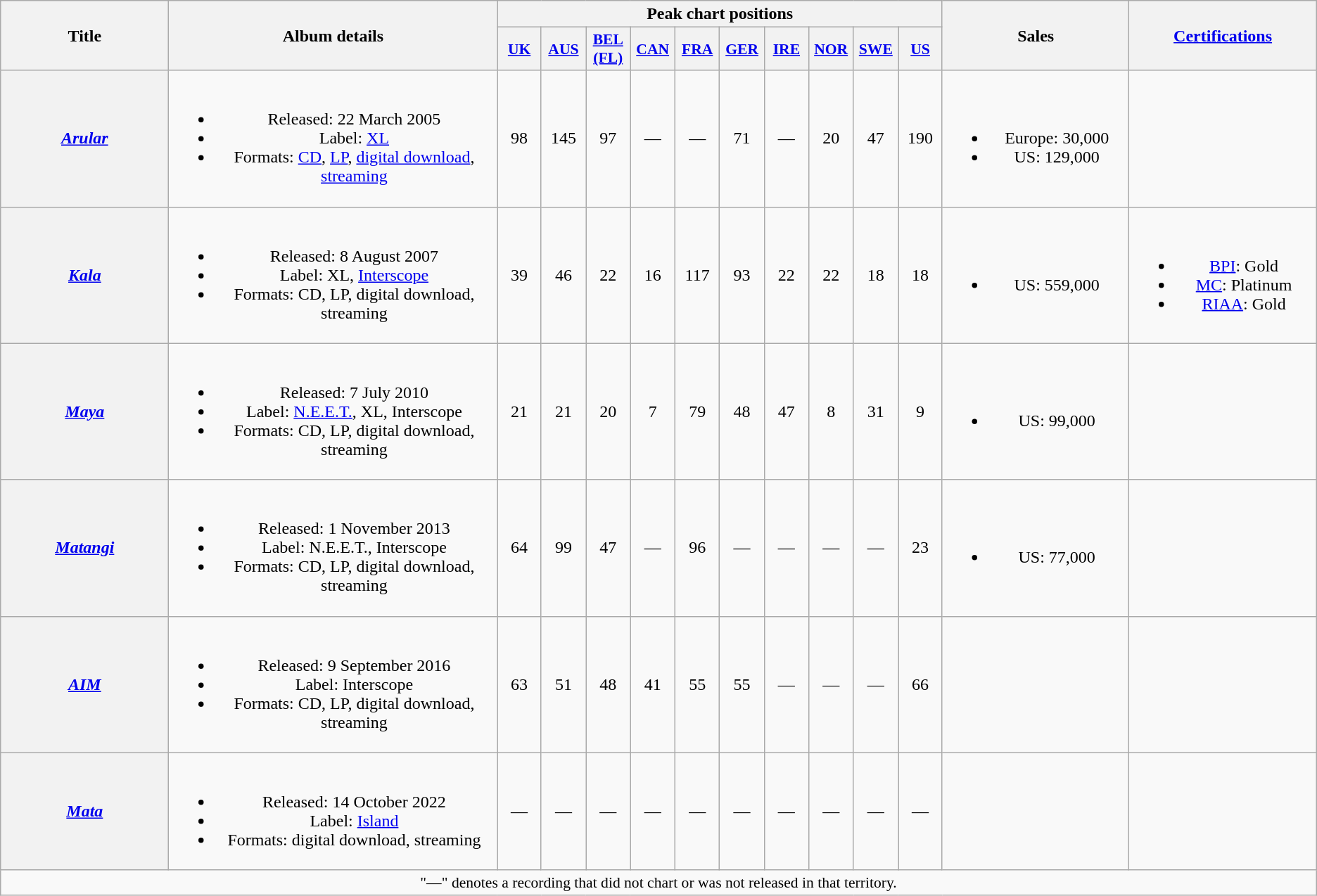<table class="wikitable plainrowheaders" style="text-align:center;">
<tr>
<th scope="col" rowspan="2" style="width:10em;">Title</th>
<th scope="col" rowspan="2" style="width:20em;">Album details</th>
<th scope="col" colspan="10">Peak chart positions</th>
<th scope="col" rowspan="2" style="width:11em;">Sales</th>
<th scope="col" rowspan="2" style="width:11em;"><a href='#'>Certifications</a></th>
</tr>
<tr>
<th scope="col" style="width:2.5em;font-size:90%;"><a href='#'>UK</a><br></th>
<th scope="col" style="width:2.5em;font-size:90%;"><a href='#'>AUS</a><br></th>
<th scope="col" style="width:2.5em;font-size:90%;"><a href='#'>BEL<br>(FL)</a><br></th>
<th scope="col" style="width:2.5em;font-size:90%;"><a href='#'>CAN</a><br></th>
<th scope="col" style="width:2.5em;font-size:90%;"><a href='#'>FRA</a><br></th>
<th scope="col" style="width:2.5em;font-size:90%;"><a href='#'>GER</a><br></th>
<th scope="col" style="width:2.5em;font-size:90%;"><a href='#'>IRE</a><br></th>
<th scope="col" style="width:2.5em;font-size:90%;"><a href='#'>NOR</a><br></th>
<th scope="col" style="width:2.5em;font-size:90%;"><a href='#'>SWE</a><br></th>
<th scope="col" style="width:2.5em;font-size:90%;"><a href='#'>US</a><br></th>
</tr>
<tr>
<th scope="row"><em><a href='#'>Arular</a></em></th>
<td><br><ul><li>Released: 22 March 2005</li><li>Label: <a href='#'>XL</a></li><li>Formats: <a href='#'>CD</a>, <a href='#'>LP</a>, <a href='#'>digital download</a>, <a href='#'>streaming</a></li></ul></td>
<td>98</td>
<td>145</td>
<td>97</td>
<td>—</td>
<td>—</td>
<td>71</td>
<td>—</td>
<td>20</td>
<td>47</td>
<td>190</td>
<td><br><ul><li>Europe: 30,000</li><li>US: 129,000</li></ul></td>
<td></td>
</tr>
<tr>
<th scope="row"><em><a href='#'>Kala</a></em></th>
<td><br><ul><li>Released: 8 August 2007</li><li>Label: XL, <a href='#'>Interscope</a></li><li>Formats: CD, LP, digital download, streaming</li></ul></td>
<td>39</td>
<td>46</td>
<td>22</td>
<td>16</td>
<td>117</td>
<td>93</td>
<td>22</td>
<td>22</td>
<td>18</td>
<td>18</td>
<td><br><ul><li>US: 559,000</li></ul></td>
<td><br><ul><li><a href='#'>BPI</a>: Gold</li><li><a href='#'>MC</a>: Platinum</li><li><a href='#'>RIAA</a>: Gold</li></ul></td>
</tr>
<tr>
<th scope="row"><em><a href='#'>Maya</a></em></th>
<td><br><ul><li>Released: 7 July 2010</li><li>Label: <a href='#'>N.E.E.T.</a>, XL, Interscope</li><li>Formats: CD, LP, digital download, streaming</li></ul></td>
<td>21</td>
<td>21</td>
<td>20</td>
<td>7</td>
<td>79</td>
<td>48</td>
<td>47</td>
<td>8</td>
<td>31</td>
<td>9</td>
<td><br><ul><li>US: 99,000</li></ul></td>
<td></td>
</tr>
<tr>
<th scope="row"><em><a href='#'>Matangi</a></em></th>
<td><br><ul><li>Released: 1 November 2013</li><li>Label: N.E.E.T., Interscope</li><li>Formats: CD, LP, digital download, streaming</li></ul></td>
<td>64</td>
<td>99</td>
<td>47</td>
<td>—</td>
<td>96</td>
<td>—</td>
<td>—</td>
<td>—</td>
<td>—</td>
<td>23</td>
<td><br><ul><li>US: 77,000</li></ul></td>
<td></td>
</tr>
<tr>
<th scope="row"><em><a href='#'>AIM</a></em></th>
<td><br><ul><li>Released: 9 September 2016</li><li>Label: Interscope</li><li>Formats: CD, LP, digital download, streaming</li></ul></td>
<td>63</td>
<td>51</td>
<td>48</td>
<td>41</td>
<td>55</td>
<td>55</td>
<td>—</td>
<td>—</td>
<td>—</td>
<td>66</td>
<td></td>
<td></td>
</tr>
<tr>
<th scope="row"><em><a href='#'>Mata</a></em></th>
<td><br><ul><li>Released: 14 October 2022</li><li>Label: <a href='#'>Island</a></li><li>Formats: digital download, streaming</li></ul></td>
<td>—</td>
<td>—</td>
<td>—</td>
<td>—</td>
<td>—</td>
<td>—</td>
<td>—</td>
<td>—</td>
<td>—</td>
<td>—</td>
<td></td>
<td></td>
</tr>
<tr>
<td colspan="16" style="font-size:90%">"—" denotes a recording that did not chart or was not released in that territory.</td>
</tr>
</table>
